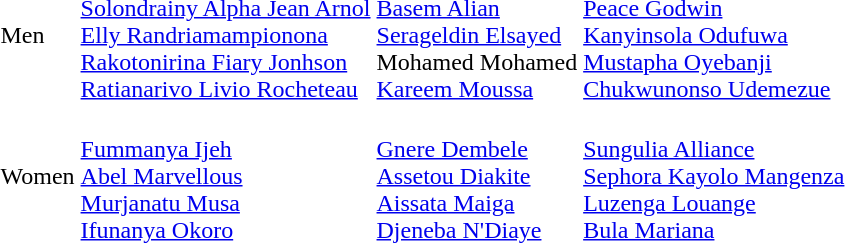<table>
<tr>
<td>Men</td>
<td><br><a href='#'>Solondrainy Alpha Jean Arnol</a><br><a href='#'>Elly Randriamampionona</a><br><a href='#'>Rakotonirina Fiary Jonhson</a><br><a href='#'>Ratianarivo Livio Rocheteau</a></td>
<td><br><a href='#'>Basem Alian</a><br><a href='#'>Serageldin Elsayed</a><br>Mohamed Mohamed<br><a href='#'>Kareem Moussa</a></td>
<td><br><a href='#'>Peace Godwin</a><br><a href='#'>Kanyinsola Odufuwa</a><br><a href='#'>Mustapha Oyebanji</a><br><a href='#'>Chukwunonso Udemezue</a></td>
</tr>
<tr>
<td>Women</td>
<td><br><a href='#'>Fummanya Ijeh</a><br><a href='#'>Abel Marvellous</a><br><a href='#'>Murjanatu Musa</a><br><a href='#'>Ifunanya Okoro</a></td>
<td><br><a href='#'>Gnere Dembele</a><br><a href='#'>Assetou Diakite</a><br><a href='#'>Aissata Maiga</a><br><a href='#'>Djeneba N'Diaye</a></td>
<td><br><a href='#'>Sungulia Alliance</a><br><a href='#'>Sephora Kayolo Mangenza</a><br><a href='#'>Luzenga Louange</a><br><a href='#'>Bula Mariana</a></td>
</tr>
</table>
